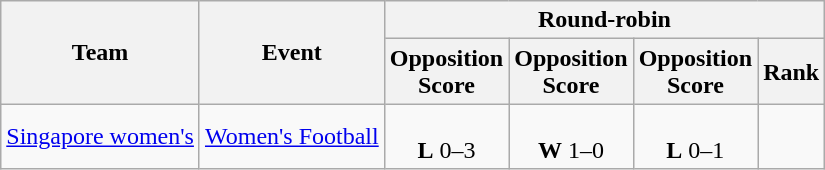<table class="wikitable">
<tr>
<th rowspan="2">Team</th>
<th rowspan="2">Event</th>
<th colspan="4">Round-robin</th>
</tr>
<tr>
<th>Opposition<br>Score</th>
<th>Opposition<br>Score</th>
<th>Opposition<br>Score</th>
<th>Rank</th>
</tr>
<tr align="center">
<td><a href='#'>Singapore women's</a></td>
<td align="left"><a href='#'>Women's Football</a></td>
<td><br> <strong>L</strong> 0–3</td>
<td><br><strong>W</strong> 1–0</td>
<td><br><strong>L</strong> 0–1</td>
<td></td>
</tr>
</table>
